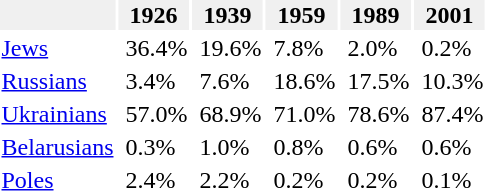<table>
<tr>
<td style="background:#f0f0f0;" align="center"></td>
<td style="background:#f0f0f0;" align="center"><strong>1926</strong></td>
<td style="background:#f0f0f0;" align="center"><strong>1939</strong></td>
<td style="background:#f0f0f0;" align="center"><strong>1959</strong></td>
<td style="background:#f0f0f0;" align="center"><strong>1989</strong></td>
<td style="background:#f0f0f0;" align="center"><strong>2001</strong></td>
</tr>
<tr>
<td><a href='#'>Jews</a></td>
<td> 36.4%</td>
<td> 19.6%</td>
<td> 7.8%</td>
<td> 2.0%</td>
<td> 0.2%</td>
</tr>
<tr>
<td><a href='#'>Russians</a></td>
<td> 3.4%</td>
<td> 7.6%</td>
<td> 18.6%</td>
<td> 17.5%</td>
<td> 10.3%</td>
</tr>
<tr>
<td><a href='#'>Ukrainians</a></td>
<td> 57.0%</td>
<td> 68.9%</td>
<td> 71.0%</td>
<td> 78.6%</td>
<td> 87.4%</td>
</tr>
<tr>
<td><a href='#'>Belarusians</a></td>
<td> 0.3%</td>
<td> 1.0%</td>
<td> 0.8%</td>
<td> 0.6%</td>
<td> 0.6%</td>
</tr>
<tr>
<td><a href='#'>Poles</a></td>
<td> 2.4%</td>
<td> 2.2%</td>
<td> 0.2%</td>
<td> 0.2%</td>
<td> 0.1%</td>
</tr>
</table>
